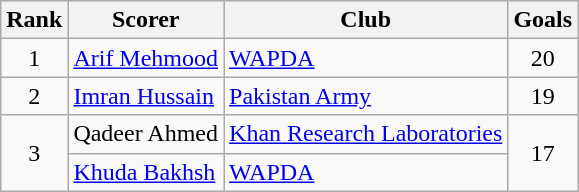<table class="wikitable">
<tr>
<th>Rank</th>
<th>Scorer</th>
<th>Club</th>
<th>Goals</th>
</tr>
<tr>
<td align=center>1</td>
<td><a href='#'>Arif Mehmood</a></td>
<td><a href='#'>WAPDA</a></td>
<td align=center>20</td>
</tr>
<tr>
<td align=center>2</td>
<td><a href='#'>Imran Hussain</a></td>
<td><a href='#'>Pakistan Army</a></td>
<td align=center>19</td>
</tr>
<tr>
<td rowspan=2 align=center>3</td>
<td>Qadeer Ahmed</td>
<td><a href='#'>Khan Research Laboratories</a></td>
<td rowspan=2 align=center>17</td>
</tr>
<tr>
<td><a href='#'>Khuda Bakhsh</a></td>
<td><a href='#'>WAPDA</a></td>
</tr>
</table>
